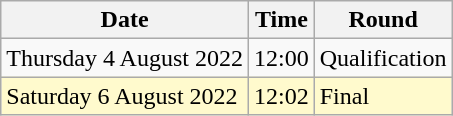<table class = "wikitable">
<tr>
<th>Date</th>
<th>Time</th>
<th>Round</th>
</tr>
<tr>
<td>Thursday 4 August 2022</td>
<td>12:00</td>
<td>Qualification</td>
</tr>
<tr>
<td style=background:lemonchiffon>Saturday 6 August 2022</td>
<td style=background:lemonchiffon>12:02</td>
<td style=background:lemonchiffon>Final</td>
</tr>
</table>
